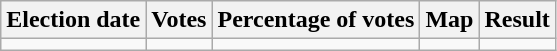<table class="wikitable" text-align:center;">
<tr>
<th>Election date</th>
<th>Votes</th>
<th>Percentage of votes</th>
<th>Map</th>
<th>Result</th>
</tr>
<tr>
<td></td>
<td></td>
<td></td>
<td></td>
<td></td>
</tr>
</table>
